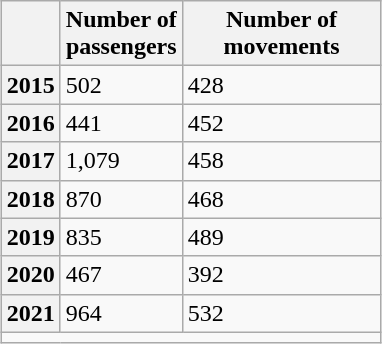<table class="wikitable" style="margin:1em auto;">
<tr>
<th></th>
<th>Number of<br>passengers</th>
<th style="width:125px">Number of<br>movements</th>
</tr>
<tr>
<th>2015</th>
<td>502</td>
<td>428</td>
</tr>
<tr>
<th>2016</th>
<td>441</td>
<td>452</td>
</tr>
<tr>
<th>2017</th>
<td>1,079</td>
<td>458</td>
</tr>
<tr>
<th>2018</th>
<td>870</td>
<td>468</td>
</tr>
<tr>
<th>2019</th>
<td>835</td>
<td>489</td>
</tr>
<tr>
<th>2020</th>
<td>467</td>
<td>392</td>
</tr>
<tr>
<th>2021</th>
<td>964</td>
<td>532</td>
</tr>
<tr>
<td colspan="5" style="text-align:right;"></td>
</tr>
</table>
